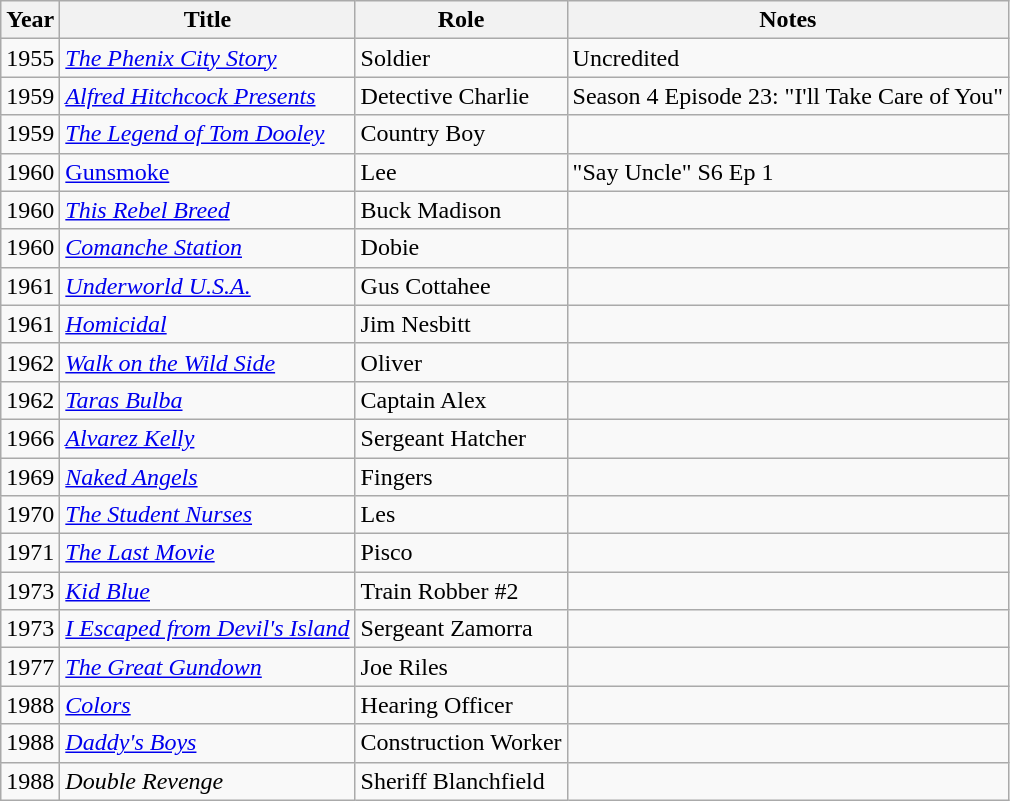<table class="wikitable">
<tr>
<th>Year</th>
<th>Title</th>
<th>Role</th>
<th>Notes</th>
</tr>
<tr>
<td>1955</td>
<td><em><a href='#'>The Phenix City Story</a></em></td>
<td>Soldier</td>
<td>Uncredited</td>
</tr>
<tr>
<td>1959</td>
<td><em><a href='#'>Alfred Hitchcock Presents</a></em></td>
<td>Detective Charlie</td>
<td>Season 4 Episode 23: "I'll Take Care of You"</td>
</tr>
<tr>
<td>1959</td>
<td><em><a href='#'>The Legend of Tom Dooley</a></em></td>
<td>Country Boy</td>
<td></td>
</tr>
<tr>
<td>1960</td>
<td><a href='#'>Gunsmoke</a></td>
<td>Lee</td>
<td>"Say Uncle" S6 Ep 1</td>
</tr>
<tr>
<td>1960</td>
<td><em><a href='#'>This Rebel Breed</a></em></td>
<td>Buck Madison</td>
<td></td>
</tr>
<tr>
<td>1960</td>
<td><em><a href='#'>Comanche Station</a></em></td>
<td>Dobie</td>
<td></td>
</tr>
<tr>
<td>1961</td>
<td><em><a href='#'>Underworld U.S.A.</a></em></td>
<td>Gus Cottahee</td>
<td></td>
</tr>
<tr>
<td>1961</td>
<td><em><a href='#'>Homicidal</a></em></td>
<td>Jim Nesbitt</td>
<td></td>
</tr>
<tr>
<td>1962</td>
<td><em><a href='#'>Walk on the Wild Side</a></em></td>
<td>Oliver</td>
<td></td>
</tr>
<tr>
<td>1962</td>
<td><em><a href='#'>Taras Bulba</a></em></td>
<td>Captain Alex</td>
<td></td>
</tr>
<tr>
<td>1966</td>
<td><em><a href='#'>Alvarez Kelly</a></em></td>
<td>Sergeant Hatcher</td>
<td></td>
</tr>
<tr>
<td>1969</td>
<td><em><a href='#'>Naked Angels</a></em></td>
<td>Fingers</td>
<td></td>
</tr>
<tr>
<td>1970</td>
<td><em><a href='#'>The Student Nurses</a></em></td>
<td>Les</td>
<td></td>
</tr>
<tr>
<td>1971</td>
<td><em><a href='#'>The Last Movie</a></em></td>
<td>Pisco</td>
<td></td>
</tr>
<tr>
<td>1973</td>
<td><em><a href='#'>Kid Blue</a></em></td>
<td>Train Robber #2</td>
<td></td>
</tr>
<tr>
<td>1973</td>
<td><em><a href='#'>I Escaped from Devil's Island</a></em></td>
<td>Sergeant Zamorra</td>
<td></td>
</tr>
<tr>
<td>1977</td>
<td><em><a href='#'>The Great Gundown</a></em></td>
<td>Joe Riles</td>
<td></td>
</tr>
<tr>
<td>1988</td>
<td><em><a href='#'>Colors</a></em></td>
<td>Hearing Officer</td>
<td></td>
</tr>
<tr>
<td>1988</td>
<td><em><a href='#'>Daddy's Boys</a></em></td>
<td>Construction Worker</td>
<td></td>
</tr>
<tr>
<td>1988</td>
<td><em>Double Revenge</em></td>
<td>Sheriff Blanchfield</td>
<td></td>
</tr>
</table>
